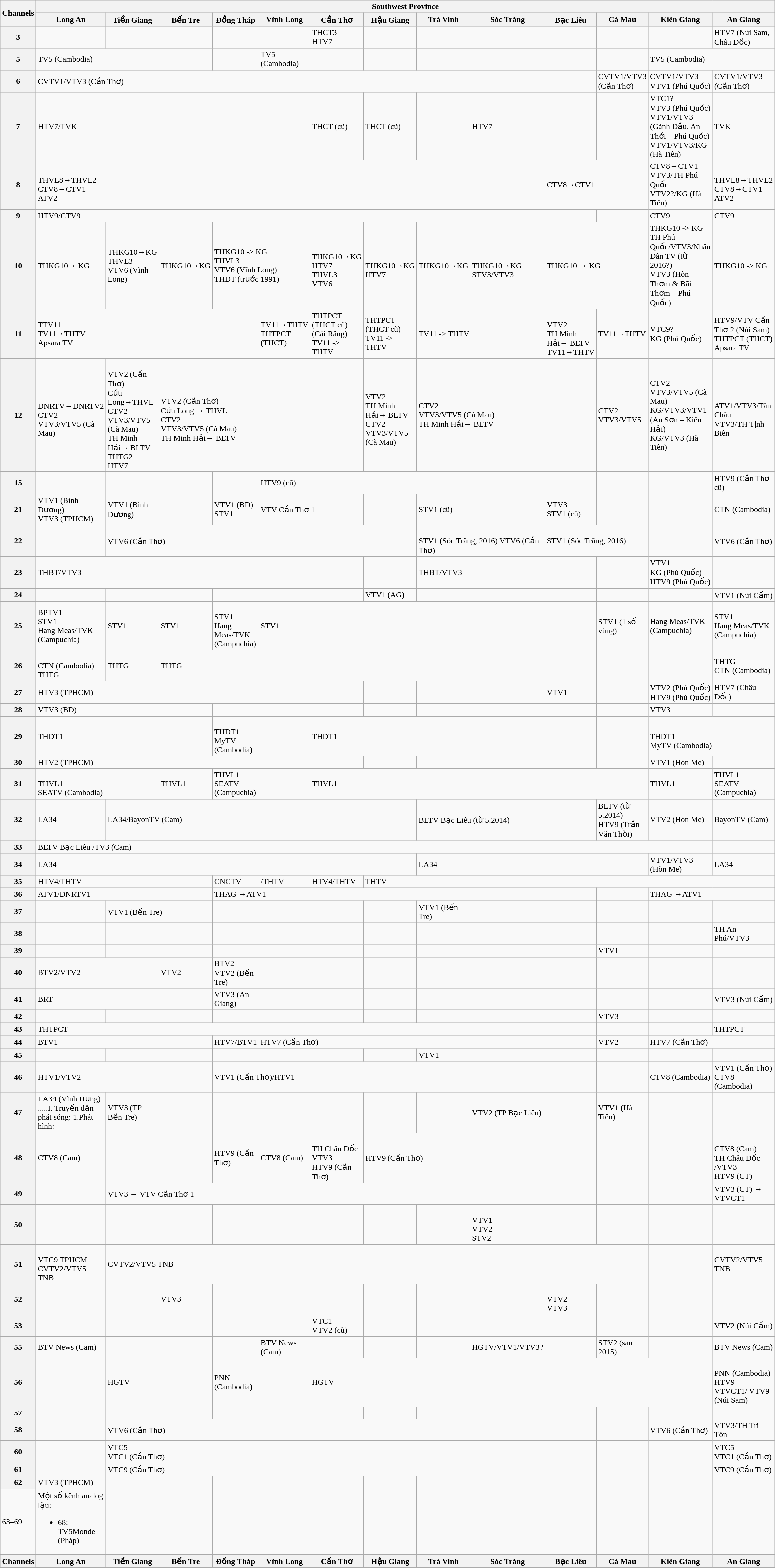<table class="wikitable mw-collapsible mw-collapsed">
<tr>
<th rowspan="2"><strong>Channels</strong></th>
<th colspan="13">Southwest Province</th>
</tr>
<tr>
<th>Long An</th>
<th>Tiền Giang</th>
<th>Bến Tre</th>
<th>Đồng Tháp</th>
<th>Vĩnh Long</th>
<th>Cần Thơ</th>
<th>Hậu Giang</th>
<th>Trà Vinh</th>
<th>Sóc Trăng</th>
<th>Bạc Liêu</th>
<th>Cà Mau</th>
<th>Kiên Giang</th>
<th>An Giang</th>
</tr>
<tr>
<th>3</th>
<td></td>
<td></td>
<td></td>
<td></td>
<td></td>
<td>THCT3 <br>HTV7</td>
<td></td>
<td></td>
<td></td>
<td></td>
<td></td>
<td></td>
<td>HTV7 (Núi Sam, Châu Đốc)</td>
</tr>
<tr>
<th>5</th>
<td colspan="2">TV5 (Cambodia)</td>
<td></td>
<td></td>
<td>TV5 (Cambodia)</td>
<td></td>
<td></td>
<td></td>
<td></td>
<td></td>
<td></td>
<td colspan="2">TV5 (Cambodia)</td>
</tr>
<tr>
<th>6</th>
<td colspan="9">CVTV1/VTV3 (Cần Thơ)</td>
<td></td>
<td colspan="1">CVTV1/VTV3 (Cần Thơ)</td>
<td>CVTV1/VTV3<br>VTV1 (Phú Quốc)</td>
<td>CVTV1/VTV3 (Cần Thơ)</td>
</tr>
<tr>
<th>7</th>
<td colspan="5">HTV7/TVK</td>
<td>THCT (cũ)</td>
<td>THCT (cũ)</td>
<td></td>
<td>HTV7</td>
<td></td>
<td></td>
<td>VTC1? <br> VTV3 (Phú Quốc) <br> VTV1/VTV3 (Gành Dầu, An Thới – Phú Quốc) <br>VTV1/VTV3/KG (Hà Tiên)</td>
<td>TVK</td>
</tr>
<tr>
<th>8</th>
<td colspan="9"><br>THVL8→THVL2<br>CTV8→CTV1<br>ATV2</td>
<td colspan="2">CTV8→CTV1</td>
<td>CTV8→CTV1<br>VTV3/TH Phú Quốc <br> VTV2?/KG (Hà Tiên)</td>
<td><br>THVL8→THVL2<br>CTV8→CTV1<br>ATV2</td>
</tr>
<tr>
<th>9</th>
<td colspan=10>HTV9/CTV9</td>
<td></td>
<td>CTV9</td>
<td>CTV9</td>
</tr>
<tr>
<th>10</th>
<td>THKG10→ KG</td>
<td colspan="1">THKG10→KG<br>THVL3 <br> VTV6 (Vĩnh Long)</td>
<td>THKG10→KG</td>
<td colspan="2">THKG10 -> KG<br>THVL3 <br> VTV6 (Vĩnh Long) <br> THĐT (trước 1991)</td>
<td><br>THKG10→KG<br>HTV7<br>THVL3<br>VTV6</td>
<td><br>THKG10→KG<br>HTV7</td>
<td>THKG10→KG</td>
<td><br>THKG10→KG<br>STV3/VTV3</td>
<td colspan="2">THKG10 → KG</td>
<td>THKG10 -> KG  <br> TH Phú Quốc/VTV3/Nhân Dân TV (từ 2016?) <br> VTV3 (Hòn Thơm & Bãi Thơm – Phú Quốc)</td>
<td>THKG10 -> KG</td>
</tr>
<tr>
<th>11</th>
<td colspan="4">TTV11 <br>TV11→THTV  <br> Apsara TV</td>
<td colspan="1">TV11→THTV <br> THTPCT (THCT)</td>
<td>THTPCT (THCT cũ) (Cái Răng) <br> TV11 -> THTV</td>
<td>THTPCT (THCT cũ) <br> TV11 -> THTV</td>
<td colspan="2">TV11 -> THTV</td>
<td><br>VTV2<br>TH Minh Hải→ BLTV<br>TV11→THTV</td>
<td colspan="1">TV11→THTV</td>
<td>VTC9? <br> KG (Phú Quốc)</td>
<td>HTV9/VTV Cần Thơ 2 (Núi Sam) <br> THTPCT (THCT) <br> Apsara TV</td>
</tr>
<tr>
<th>12</th>
<td><br>ĐNRTV→ĐNRTV2<br>CTV2 <br> VTV3/VTV5 (Cà Mau)</td>
<td><br>VTV2 (Cần Thơ)<br>Cửu Long→THVL<br>CTV2  <br> VTV3/VTV5 (Cà Mau)<br>TH Minh Hải→ BLTV<br>THTG2 <br> HTV7</td>
<td colspan="4"><br>VTV2 (Cần Thơ)<br>Cửu Long → THVL<br>CTV2 <br> VTV3/VTV5 (Cà Mau)<br>TH Minh Hải→ BLTV</td>
<td><br>VTV2<br>TH Minh Hải→ BLTV<br>CTV2 <br> VTV3/VTV5 (Cà Mau)</td>
<td colspan="3">CTV2  <br> VTV3/VTV5 (Cà Mau)<br>TH Minh Hải→ BLTV</td>
<td>CTV2 <br> VTV3/VTV5</td>
<td>CTV2  <br> VTV3/VTV5 (Cà Mau)<br>KG/VTV3/VTV1 (An Sơn – Kiên Hải)<br>KG/VTV3 (Hà Tiên)</td>
<td><br>ATV1/VTV3/Tân Châu <br> VTV3/TH Tịnh Biên</td>
</tr>
<tr>
<th>15</th>
<td></td>
<td></td>
<td></td>
<td></td>
<td colspan="4">HTV9 (cũ)</td>
<td></td>
<td></td>
<td></td>
<td></td>
<td>HTV9 (Cần Thơ cũ)</td>
</tr>
<tr>
<th>21</th>
<td>VTV1 (Bình Dương) <br> VTV3 (TPHCM)</td>
<td>VTV1 (Bình Dương)</td>
<td></td>
<td>VTV1 (BD) <br> STV1</td>
<td colspan="2">VTV Cần Thơ 1</td>
<td></td>
<td colspan="2">STV1 (cũ)</td>
<td>VTV3<br> STV1 (cũ)</td>
<td></td>
<td></td>
<td>CTN (Cambodia)</td>
</tr>
<tr>
<th>22</th>
<td></td>
<td colspan="6">VTV6 (Cần Thơ)</td>
<td colspan="2"><br>STV1 (Sóc Trăng, 2016) VTV6 (Cần Thơ)</td>
<td colspan="2">STV1 (Sóc Trăng, 2016)</td>
<td></td>
<td>VTV6 (Cần Thơ)</td>
</tr>
<tr>
<th>23</th>
<td colspan="6">THBT/VTV3</td>
<td></td>
<td colspan="2">THBT/VTV3</td>
<td></td>
<td></td>
<td>VTV1 <br> KG (Phú Quốc) <br> HTV9 (Phú Quốc)</td>
<td></td>
</tr>
<tr>
<th>24</th>
<td></td>
<td></td>
<td></td>
<td></td>
<td></td>
<td></td>
<td>VTV1 (AG)</td>
<td></td>
<td></td>
<td></td>
<td></td>
<td></td>
<td>VTV1 (Núi Cấm)</td>
</tr>
<tr>
<th>25</th>
<td>BPTV1 <br> STV1<br>Hang Meas/TVK (Campuchia)</td>
<td>STV1</td>
<td>STV1</td>
<td><br>STV1<br>Hang Meas/TVK (Campuchia)</td>
<td colspan="6">STV1</td>
<td>STV1 (1 số vùng)</td>
<td>Hang Meas/TVK (Campuchia)</td>
<td>STV1 <br> Hang Meas/TVK (Campuchia)</td>
</tr>
<tr>
<th>26</th>
<td><br>CTN (Cambodia) <br> THTG</td>
<td>THTG</td>
<td colspan="7">THTG</td>
<td></td>
<td></td>
<td></td>
<td>THTG <br> CTN (Cambodia)</td>
</tr>
<tr>
<th>27</th>
<td colspan="4">HTV3 (TPHCM)</td>
<td></td>
<td></td>
<td></td>
<td></td>
<td></td>
<td>VTV1</td>
<td></td>
<td>VTV2 (Phú Quốc)  <br> HTV9 (Phú Quốc)</td>
<td>HTV7 (Châu Đốc)</td>
</tr>
<tr>
<th>28</th>
<td colspan="3">VTV3 (BD)</td>
<td></td>
<td></td>
<td></td>
<td></td>
<td></td>
<td></td>
<td></td>
<td></td>
<td>VTV3</td>
<td></td>
</tr>
<tr>
<th>29</th>
<td colspan="3">THDT1</td>
<td><br>THDT1<br>MyTV (Cambodia)</td>
<td></td>
<td colspan="5">THDT1</td>
<td></td>
<td colspan="2"><br>THDT1<br>MyTV (Cambodia)</td>
</tr>
<tr>
<th>30</th>
<td colspan="5">HTV2 (TPHCM)</td>
<td></td>
<td></td>
<td></td>
<td></td>
<td></td>
<td></td>
<td>VTV1 (Hòn Me)</td>
<td></td>
</tr>
<tr>
<th>31</th>
<td colspan="2"><br>THVL1<br>SEATV (Cambodia)</td>
<td>THVL1</td>
<td>THVL1<br>SEATV (Campuchia)</td>
<td></td>
<td colspan="6">THVL1</td>
<td>THVL1</td>
<td>THVL1 <br> SEATV (Campuchia)</td>
</tr>
<tr>
<th>32</th>
<td>LA34</td>
<td colspan="6">LA34/BayonTV (Cam)</td>
<td colspan="3">BLTV Bạc Liêu (từ 5.2014)</td>
<td>BLTV (từ 5.2014) <br> HTV9 (Trần Văn Thời)</td>
<td>VTV2 (Hòn Me)</td>
<td>BayonTV (Cam)</td>
</tr>
<tr>
<th>33</th>
<td colspan="12">BLTV Bạc Liêu /TV3 (Cam)</td>
<td></td>
</tr>
<tr>
<th>34</th>
<td colspan="7">LA34</td>
<td colspan="4">LA34</td>
<td>VTV1/VTV3 (Hòn Me)</td>
<td>LA34</td>
</tr>
<tr>
<th>35</th>
<td colspan="3">HTV4/THTV</td>
<td>CNCTV</td>
<td>/THTV</td>
<td>HTV4/THTV</td>
<td colspan="8">THTV</td>
</tr>
<tr>
<th>36</th>
<td colspan="3">ATV1/DNRTV1</td>
<td colspan="6">THAG →ATV1</td>
<td></td>
<td></td>
<td colspan="2">THAG →ATV1</td>
</tr>
<tr>
<th>37</th>
<td></td>
<td colspan="2">VTV1 (Bến Tre)</td>
<td></td>
<td></td>
<td></td>
<td></td>
<td>VTV1 (Bến Tre)</td>
<td></td>
<td></td>
<td></td>
<td></td>
<td></td>
</tr>
<tr>
<th>38</th>
<td></td>
<td></td>
<td></td>
<td></td>
<td></td>
<td></td>
<td></td>
<td></td>
<td></td>
<td></td>
<td></td>
<td></td>
<td>TH An Phú/VTV3</td>
</tr>
<tr>
<th>39</th>
<td></td>
<td></td>
<td></td>
<td></td>
<td></td>
<td></td>
<td></td>
<td></td>
<td></td>
<td></td>
<td>VTV1</td>
<td></td>
<td></td>
</tr>
<tr>
<th>40</th>
<td colspan="2">BTV2/VTV2</td>
<td>VTV2</td>
<td>BTV2 <br> VTV2 (Bến Tre)</td>
<td></td>
<td></td>
<td></td>
<td></td>
<td></td>
<td></td>
<td></td>
<td></td>
<td></td>
</tr>
<tr>
<th>41</th>
<td colspan="3">BRT</td>
<td>VTV3 (An Giang)</td>
<td></td>
<td></td>
<td></td>
<td></td>
<td></td>
<td></td>
<td></td>
<td></td>
<td>VTV3 (Núi Cấm)</td>
</tr>
<tr>
<th>42</th>
<td></td>
<td></td>
<td></td>
<td></td>
<td></td>
<td></td>
<td></td>
<td></td>
<td></td>
<td></td>
<td>VTV3</td>
<td></td>
<td></td>
</tr>
<tr>
<th>43</th>
<td colspan="10">THTPCT</td>
<td></td>
<td></td>
<td>THTPCT</td>
</tr>
<tr>
<th>44</th>
<td colspan="3">BTV1</td>
<td>HTV7/BTV1</td>
<td colspan="5">HTV7 (Cần Thơ)</td>
<td></td>
<td>VTV2</td>
<td colspan="2">HTV7 (Cần Thơ)</td>
</tr>
<tr>
<th>45</th>
<td></td>
<td></td>
<td></td>
<td></td>
<td></td>
<td></td>
<td></td>
<td>VTV1</td>
<td></td>
<td></td>
<td></td>
<td></td>
<td></td>
</tr>
<tr>
<th>46</th>
<td colspan ="3">HTV1/VTV2</td>
<td colspan="6">VTV1 (Cần Thơ)/HTV1</td>
<td></td>
<td></td>
<td>CTV8 (Cambodia)</td>
<td>VTV1 (Cần Thơ)<br>CTV8 (Cambodia)</td>
</tr>
<tr>
<th>47</th>
<td>LA34 (Vĩnh Hưng)<br>.....I. Truyền dẫn phát sóng:
1.Phát hình:</td>
<td>VTV3 (TP Bến Tre)</td>
<td></td>
<td></td>
<td></td>
<td></td>
<td></td>
<td></td>
<td>VTV2 (TP Bạc Liêu)</td>
<td></td>
<td>VTV1 (Hà Tiên)</td>
<td></td>
</tr>
<tr>
<th>48</th>
<td>CTV8 (Cam)</td>
<td></td>
<td></td>
<td>HTV9 (Cần Thơ)</td>
<td>CTV8 (Cam)</td>
<td><br>TH Châu Đốc <br> VTV3<br>HTV9 (Cần Thơ)</td>
<td colspan="4">HTV9 (Cần Thơ)</td>
<td></td>
<td></td>
<td><br>CTV8 (Cam)<br>TH Châu Đốc /VTV3<br>HTV9 (CT)</td>
</tr>
<tr>
<th>49</th>
<td></td>
<td colspan="9">VTV3 → VTV Cần Thơ 1</td>
<td></td>
<td></td>
<td>VTV3 (CT) → VTVCT1</td>
</tr>
<tr>
<th>50</th>
<td></td>
<td></td>
<td></td>
<td></td>
<td></td>
<td></td>
<td></td>
<td></td>
<td><br>VTV1<br>VTV2<br>STV2</td>
<td></td>
<td></td>
<td></td>
<td></td>
</tr>
<tr>
<th>51</th>
<td><br>VTC9 TPHCM<br>CVTV2/VTV5 TNB</td>
<td colspan="10">CVTV2/VTV5 TNB</td>
<td></td>
<td>CVTV2/VTV5 TNB</td>
</tr>
<tr>
<th>52</th>
<td></td>
<td></td>
<td>VTV3</td>
<td></td>
<td></td>
<td></td>
<td></td>
<td></td>
<td></td>
<td><br>VTV2 <br>VTV3</td>
<td></td>
<td></td>
<td></td>
</tr>
<tr>
<th>53</th>
<td></td>
<td></td>
<td></td>
<td></td>
<td></td>
<td>VTC1 <br> VTV2 (cũ)</td>
<td></td>
<td></td>
<td></td>
<td></td>
<td></td>
<td></td>
<td>VTV2 (Núi Cấm)</td>
</tr>
<tr>
<th>55</th>
<td>BTV News (Cam)</td>
<td></td>
<td></td>
<td></td>
<td>BTV News (Cam)</td>
<td></td>
<td></td>
<td></td>
<td>HGTV/VTV1/VTV3?</td>
<td></td>
<td>STV2 (sau 2015)</td>
<td></td>
<td colspan="2">BTV News (Cam)</td>
</tr>
<tr>
<th>56</th>
<td></td>
<td colspan="2">HGTV</td>
<td>PNN (Cambodia)</td>
<td></td>
<td colspan="7">HGTV</td>
<td><br>PNN (Cambodia)<br>HTV9 <br> VTVCT1/ VTV9 (Núi Sam)</td>
</tr>
<tr ‘>
<th>57</th>
<td></td>
<td></td>
<td></td>
<td></td>
<td></td>
<td></td>
<td></td>
<td></td>
<td></td>
<td></td>
<td></td>
<td></td>
<td></td>
</tr>
<tr>
<th>58</th>
<td></td>
<td colspan="9">VTV6 (Cần Thơ)</td>
<td></td>
<td colspan="1">VTV6 (Cần Thơ)</td>
<td>VTV3/TH Tri Tôn</td>
</tr>
<tr>
<th>60</th>
<td></td>
<td colspan="9">VTC5 <br> VTC1 (Cần Thơ)</td>
<td></td>
<td></td>
<td>VTC5 <br> VTC1 (Cần Thơ)</td>
</tr>
<tr>
<th>61</th>
<td></td>
<td colspan="9">VTC9 (Cần Thơ)</td>
<td></td>
<td></td>
<td>VTC9 (Cần Thơ)</td>
</tr>
<tr>
<th>62</th>
<td>VTV3 (TPHCM) <br></td>
<td></td>
<td></td>
<td></td>
<td></td>
<td></td>
<td></td>
<td></td>
<td></td>
<td></td>
<td></td>
<td></td>
<td></td>
</tr>
<tr>
<td>63–69</td>
<td>Một số kênh analog lậu:<br><ul><li>68: TV5Monde (Pháp)</li></ul></td>
<td></td>
<td></td>
<td></td>
<td></td>
<td></td>
<td></td>
<td></td>
<td></td>
<td></td>
<td></td>
<td></td>
<td></td>
</tr>
<tr>
<th>Channels</th>
<th>Long An</th>
<th>Tiền Giang</th>
<th>Bến Tre</th>
<th>Đồng Tháp</th>
<th>Vĩnh Long</th>
<th>Cần Thơ</th>
<th>Hậu Giang</th>
<th>Trà Vinh</th>
<th>Sóc Trăng</th>
<th>Bạc Liêu</th>
<th>Cà Mau</th>
<th>Kiên Giang</th>
<th>An Giang</th>
</tr>
<tr>
</tr>
</table>
